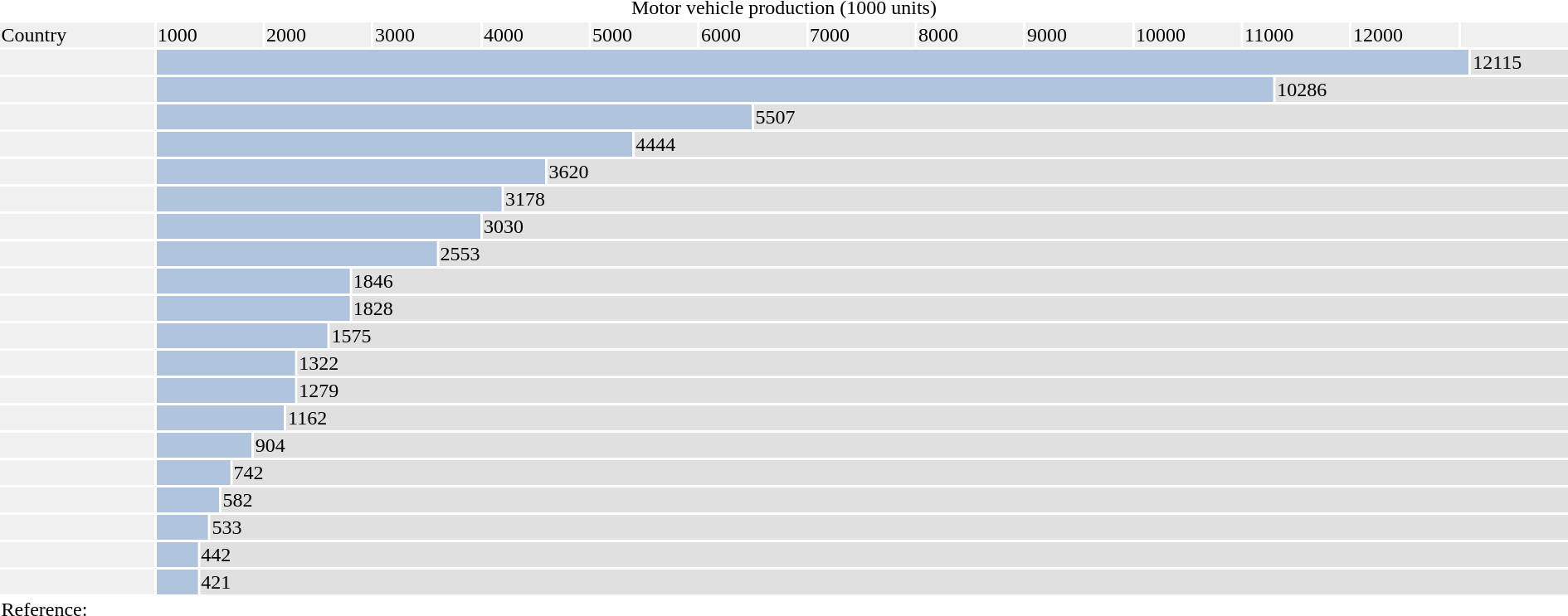<table class="toccolours nowraplinks">
<tr>
</tr>
<tr>
<td style="text-align:center;" colspan=150>Motor vehicle production (1000 units)</td>
</tr>
<tr style="background:#F0F0F0">
<td width="11%" colspan=20>Country</td>
<td width="6%" colspan=10>1000</td>
<td width="6%" colspan=10>2000</td>
<td width="6%" colspan=10>3000</td>
<td width="6%" colspan=10>4000</td>
<td width="6%" colspan=10>5000</td>
<td width="6%" colspan=10>6000</td>
<td width="6%" colspan=10>7000</td>
<td width="6%" colspan=10>8000</td>
<td width="6%" colspan=10>9000</td>
<td width="6%" colspan=10>10000</td>
<td width="6%" colspan=10>11000</td>
<td width="6%" colspan=10>12000</td>
<td width="6%" colspan=10></td>
</tr>
<tr style="background-color:#E0E0E0;">
<td colspan=20 style="text-align:left;background-color:#F0F0F0;"></td>
<td colspan=121 style="background-color:#B0C4DE"></td>
<td colspan=9 style="text-align:left;">12115</td>
</tr>
<tr style="background-color:#E0E0E0;">
<td colspan=20 style="text-align:left;background-color:#F0F0F0;"></td>
<td colspan=103 style="background-color:#B0C4DE"></td>
<td colspan=27 style="text-align:left;">10286</td>
</tr>
<tr style="background-color:#E0E0E0;">
<td colspan=20 style="text-align:left;background-color:#F0F0F0;"></td>
<td colspan=55 style="background-color:#B0C4DE"></td>
<td colspan=75 style="text-align:left;">5507</td>
</tr>
<tr style="background-color:#E0E0E0;">
<td colspan=20 style="text-align:left;background-color:#F0F0F0;"></td>
<td colspan=44 style="background-color:#B0C4DE"></td>
<td colspan=86 style="text-align:left;">4444</td>
</tr>
<tr style="background-color:#E0E0E0;">
<td colspan=20 style="text-align:left;background-color:#F0F0F0;"></td>
<td colspan=36 style="background-color:#B0C4DE"></td>
<td colspan=94 style="text-align:left;">3620</td>
</tr>
<tr style="background-color:#E0E0E0;">
<td colspan=20 style="text-align:left;background-color:#F0F0F0;"></td>
<td colspan=32 style="background-color:#B0C4DE"></td>
<td colspan=98 style="text-align:left;">3178</td>
</tr>
<tr style="background-color:#E0E0E0;">
<td colspan=20 style="text-align:left;background-color:#F0F0F0;"></td>
<td colspan=30 style="background-color:#B0C4DE"></td>
<td colspan=100 style="text-align:left;">3030</td>
</tr>
<tr style="background-color:#E0E0E0;">
<td colspan=20 style="text-align:left;background-color:#F0F0F0;"></td>
<td colspan=26 style="background-color:#B0C4DE"></td>
<td colspan=104 style="text-align:left;">2553</td>
</tr>
<tr style="background-color:#E0E0E0;">
<td colspan=20 style="text-align:left;background-color:#F0F0F0;"></td>
<td colspan=18 style="background-color:#B0C4DE"></td>
<td colspan=112 style="text-align:left;">1846</td>
</tr>
<tr style="background-color:#E0E0E0;">
<td colspan=20 style="text-align:left;background-color:#F0F0F0;"></td>
<td colspan=18 style="background-color:#B0C4DE"></td>
<td colspan=112 style="text-align:left;">1828</td>
</tr>
<tr style="background-color:#E0E0E0;">
<td colspan=20 style="text-align:left;background-color:#F0F0F0;"></td>
<td colspan=16 style="background-color:#B0C4DE"></td>
<td colspan=114 style="text-align:left;">1575</td>
</tr>
<tr style="background-color:#E0E0E0;">
<td colspan=20 style="text-align:left;background-color:#F0F0F0;"></td>
<td colspan=13 style="background-color:#B0C4DE"></td>
<td colspan=117 style="text-align:left;">1322</td>
</tr>
<tr style="background-color:#E0E0E0;">
<td colspan=20 style="text-align:left;background-color:#F0F0F0;"></td>
<td colspan=13 style="background-color:#B0C4DE"></td>
<td colspan=117 style="text-align:left;">1279</td>
</tr>
<tr style="background-color:#E0E0E0;">
<td colspan=20 style="text-align:left;background-color:#F0F0F0;"></td>
<td colspan=12 style="background-color:#B0C4DE"></td>
<td colspan=118 style="text-align:left;">1162</td>
</tr>
<tr style="background-color:#E0E0E0;">
<td colspan=20 style="text-align:left;background-color:#F0F0F0;"></td>
<td colspan=9 style="background-color:#B0C4DE"></td>
<td colspan=121 style="text-align:left;">904</td>
</tr>
<tr style="background-color:#E0E0E0;">
<td colspan=20 style="text-align:left;background-color:#F0F0F0;"></td>
<td colspan=7 style="background-color:#B0C4DE"></td>
<td colspan=123 style="text-align:left;">742</td>
</tr>
<tr style="background-color:#E0E0E0;">
<td colspan=20 style="text-align:left;background-color:#F0F0F0;"></td>
<td colspan=6 style="background-color:#B0C4DE"></td>
<td colspan=124 style="text-align:left;">582</td>
</tr>
<tr style="background-color:#E0E0E0;">
<td colspan=20 style="text-align:left;background-color:#F0F0F0;"></td>
<td colspan=5 style="background-color:#B0C4DE"></td>
<td colspan=125 style="text-align:left;">533</td>
</tr>
<tr style="background-color:#E0E0E0;">
<td colspan=20 style="text-align:left;background-color:#F0F0F0;"></td>
<td colspan=4 style="background-color:#B0C4DE"></td>
<td colspan=126 style="text-align:left;">442</td>
</tr>
<tr style="background-color:#E0E0E0;">
<td colspan=20 style="text-align:left;background-color:#F0F0F0;"></td>
<td colspan=4 style="background-color:#B0C4DE"></td>
<td colspan=126 style="text-align:left;">421</td>
</tr>
<tr>
<td colspan=150 style="text-align:left;">Reference: </td>
</tr>
<tr>
<td colspan="20"></td>
<td> </td>
<td> </td>
<td> </td>
<td> </td>
<td> </td>
<td> </td>
<td> </td>
<td> </td>
<td> </td>
<td> </td>
<td> </td>
<td> </td>
<td> </td>
<td> </td>
<td> </td>
<td> </td>
<td> </td>
<td> </td>
<td> </td>
<td> </td>
<td> </td>
<td> </td>
<td> </td>
<td> </td>
<td> </td>
<td> </td>
<td> </td>
<td> </td>
<td> </td>
<td> </td>
<td> </td>
<td> </td>
<td> </td>
<td> </td>
<td> </td>
<td> </td>
<td> </td>
<td> </td>
<td> </td>
<td> </td>
<td> </td>
<td> </td>
<td> </td>
<td> </td>
<td> </td>
<td> </td>
<td> </td>
<td> </td>
<td> </td>
<td> </td>
<td> </td>
<td> </td>
<td> </td>
<td> </td>
<td> </td>
<td> </td>
<td> </td>
<td> </td>
<td> </td>
<td> </td>
<td> </td>
<td> </td>
<td> </td>
<td> </td>
<td> </td>
<td> </td>
<td> </td>
<td> </td>
<td> </td>
<td> </td>
<td> </td>
<td> </td>
<td> </td>
<td> </td>
<td> </td>
<td> </td>
<td> </td>
<td> </td>
<td> </td>
<td> </td>
<td> </td>
<td> </td>
<td> </td>
<td> </td>
<td> </td>
<td> </td>
<td> </td>
<td> </td>
<td> </td>
<td> </td>
<td> </td>
<td> </td>
<td> </td>
<td> </td>
<td> </td>
<td> </td>
<td> </td>
<td> </td>
<td> </td>
<td> </td>
<td> </td>
<td> </td>
<td> </td>
<td> </td>
<td> </td>
<td> </td>
<td> </td>
<td> </td>
<td> </td>
<td> </td>
<td> </td>
<td> </td>
<td> </td>
<td> </td>
<td> </td>
<td> </td>
<td> </td>
<td> </td>
<td> </td>
<td> </td>
<td> </td>
<td> </td>
<td> </td>
<td> </td>
<td> </td>
<td> </td>
<td> </td>
<td> </td>
<td> </td>
<td> </td>
</tr>
</table>
